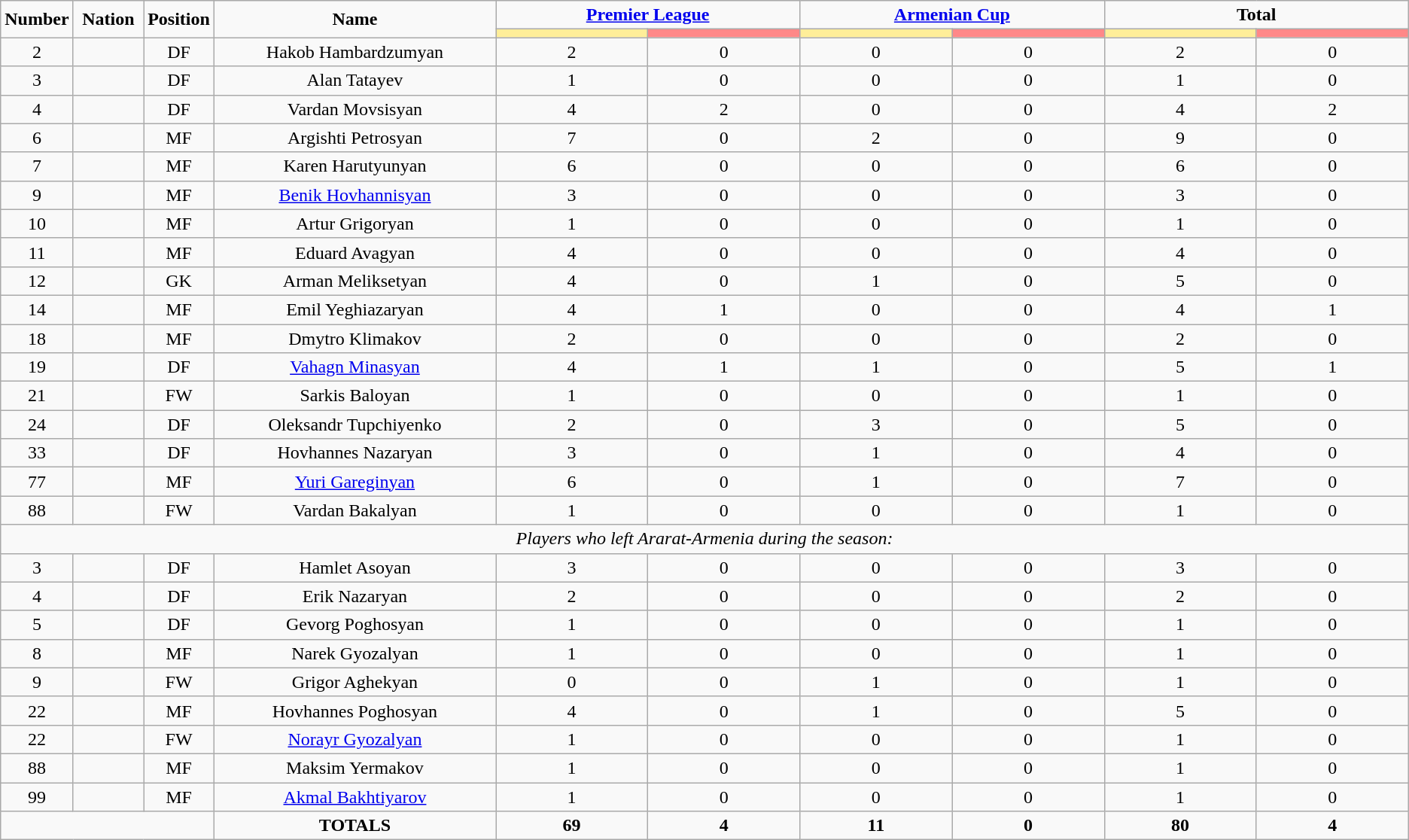<table class="wikitable" style="text-align:center;">
<tr>
<td rowspan="2"  style="width:5%; text-align:center;"><strong>Number</strong></td>
<td rowspan="2"  style="width:5%; text-align:center;"><strong>Nation</strong></td>
<td rowspan="2"  style="width:5%; text-align:center;"><strong>Position</strong></td>
<td rowspan="2"  style="width:20%; text-align:center;"><strong>Name</strong></td>
<td colspan="2" style="text-align:center;"><strong><a href='#'>Premier League</a></strong></td>
<td colspan="2" style="text-align:center;"><strong><a href='#'>Armenian Cup</a></strong></td>
<td colspan="2" style="text-align:center;"><strong>Total</strong></td>
</tr>
<tr>
<th style="width:60px; background:#fe9;"></th>
<th style="width:60px; background:#ff8888;"></th>
<th style="width:60px; background:#fe9;"></th>
<th style="width:60px; background:#ff8888;"></th>
<th style="width:60px; background:#fe9;"></th>
<th style="width:60px; background:#ff8888;"></th>
</tr>
<tr>
<td>2</td>
<td></td>
<td>DF</td>
<td>Hakob Hambardzumyan</td>
<td>2</td>
<td>0</td>
<td>0</td>
<td>0</td>
<td>2</td>
<td>0</td>
</tr>
<tr>
<td>3</td>
<td></td>
<td>DF</td>
<td>Alan Tatayev</td>
<td>1</td>
<td>0</td>
<td>0</td>
<td>0</td>
<td>1</td>
<td>0</td>
</tr>
<tr>
<td>4</td>
<td></td>
<td>DF</td>
<td>Vardan Movsisyan</td>
<td>4</td>
<td>2</td>
<td>0</td>
<td>0</td>
<td>4</td>
<td>2</td>
</tr>
<tr>
<td>6</td>
<td></td>
<td>MF</td>
<td>Argishti Petrosyan</td>
<td>7</td>
<td>0</td>
<td>2</td>
<td>0</td>
<td>9</td>
<td>0</td>
</tr>
<tr>
<td>7</td>
<td></td>
<td>MF</td>
<td>Karen Harutyunyan</td>
<td>6</td>
<td>0</td>
<td>0</td>
<td>0</td>
<td>6</td>
<td>0</td>
</tr>
<tr>
<td>9</td>
<td></td>
<td>MF</td>
<td><a href='#'>Benik Hovhannisyan</a></td>
<td>3</td>
<td>0</td>
<td>0</td>
<td>0</td>
<td>3</td>
<td>0</td>
</tr>
<tr>
<td>10</td>
<td></td>
<td>MF</td>
<td>Artur Grigoryan</td>
<td>1</td>
<td>0</td>
<td>0</td>
<td>0</td>
<td>1</td>
<td>0</td>
</tr>
<tr>
<td>11</td>
<td></td>
<td>MF</td>
<td>Eduard Avagyan</td>
<td>4</td>
<td>0</td>
<td>0</td>
<td>0</td>
<td>4</td>
<td>0</td>
</tr>
<tr>
<td>12</td>
<td></td>
<td>GK</td>
<td>Arman Meliksetyan</td>
<td>4</td>
<td>0</td>
<td>1</td>
<td>0</td>
<td>5</td>
<td>0</td>
</tr>
<tr>
<td>14</td>
<td></td>
<td>MF</td>
<td>Emil Yeghiazaryan</td>
<td>4</td>
<td>1</td>
<td>0</td>
<td>0</td>
<td>4</td>
<td>1</td>
</tr>
<tr>
<td>18</td>
<td></td>
<td>MF</td>
<td>Dmytro Klimakov</td>
<td>2</td>
<td>0</td>
<td>0</td>
<td>0</td>
<td>2</td>
<td>0</td>
</tr>
<tr>
<td>19</td>
<td></td>
<td>DF</td>
<td><a href='#'>Vahagn Minasyan</a></td>
<td>4</td>
<td>1</td>
<td>1</td>
<td>0</td>
<td>5</td>
<td>1</td>
</tr>
<tr>
<td>21</td>
<td></td>
<td>FW</td>
<td>Sarkis Baloyan</td>
<td>1</td>
<td>0</td>
<td>0</td>
<td>0</td>
<td>1</td>
<td>0</td>
</tr>
<tr>
<td>24</td>
<td></td>
<td>DF</td>
<td>Oleksandr Tupchiyenko</td>
<td>2</td>
<td>0</td>
<td>3</td>
<td>0</td>
<td>5</td>
<td>0</td>
</tr>
<tr>
<td>33</td>
<td></td>
<td>DF</td>
<td>Hovhannes Nazaryan</td>
<td>3</td>
<td>0</td>
<td>1</td>
<td>0</td>
<td>4</td>
<td>0</td>
</tr>
<tr>
<td>77</td>
<td></td>
<td>MF</td>
<td><a href='#'>Yuri Gareginyan</a></td>
<td>6</td>
<td>0</td>
<td>1</td>
<td>0</td>
<td>7</td>
<td>0</td>
</tr>
<tr>
<td>88</td>
<td></td>
<td>FW</td>
<td>Vardan Bakalyan</td>
<td>1</td>
<td>0</td>
<td>0</td>
<td>0</td>
<td>1</td>
<td>0</td>
</tr>
<tr>
<td colspan="14"><em>Players who left Ararat-Armenia during the season:</em></td>
</tr>
<tr>
<td>3</td>
<td></td>
<td>DF</td>
<td>Hamlet Asoyan</td>
<td>3</td>
<td>0</td>
<td>0</td>
<td>0</td>
<td>3</td>
<td>0</td>
</tr>
<tr>
<td>4</td>
<td></td>
<td>DF</td>
<td>Erik Nazaryan</td>
<td>2</td>
<td>0</td>
<td>0</td>
<td>0</td>
<td>2</td>
<td>0</td>
</tr>
<tr>
<td>5</td>
<td></td>
<td>DF</td>
<td>Gevorg Poghosyan</td>
<td>1</td>
<td>0</td>
<td>0</td>
<td>0</td>
<td>1</td>
<td>0</td>
</tr>
<tr>
<td>8</td>
<td></td>
<td>MF</td>
<td>Narek Gyozalyan</td>
<td>1</td>
<td>0</td>
<td>0</td>
<td>0</td>
<td>1</td>
<td>0</td>
</tr>
<tr>
<td>9</td>
<td></td>
<td>FW</td>
<td>Grigor Aghekyan</td>
<td>0</td>
<td>0</td>
<td>1</td>
<td>0</td>
<td>1</td>
<td>0</td>
</tr>
<tr>
<td>22</td>
<td></td>
<td>MF</td>
<td>Hovhannes Poghosyan</td>
<td>4</td>
<td>0</td>
<td>1</td>
<td>0</td>
<td>5</td>
<td>0</td>
</tr>
<tr>
<td>22</td>
<td></td>
<td>FW</td>
<td><a href='#'>Norayr Gyozalyan</a></td>
<td>1</td>
<td>0</td>
<td>0</td>
<td>0</td>
<td>1</td>
<td>0</td>
</tr>
<tr>
<td>88</td>
<td></td>
<td>MF</td>
<td>Maksim Yermakov</td>
<td>1</td>
<td>0</td>
<td>0</td>
<td>0</td>
<td>1</td>
<td>0</td>
</tr>
<tr>
<td>99</td>
<td></td>
<td>MF</td>
<td><a href='#'>Akmal Bakhtiyarov</a></td>
<td>1</td>
<td>0</td>
<td>0</td>
<td>0</td>
<td>1</td>
<td>0</td>
</tr>
<tr>
<td colspan="3"></td>
<td><strong>TOTALS</strong></td>
<td><strong>69</strong></td>
<td><strong>4</strong></td>
<td><strong>11</strong></td>
<td><strong>0</strong></td>
<td><strong>80</strong></td>
<td><strong>4</strong></td>
</tr>
</table>
